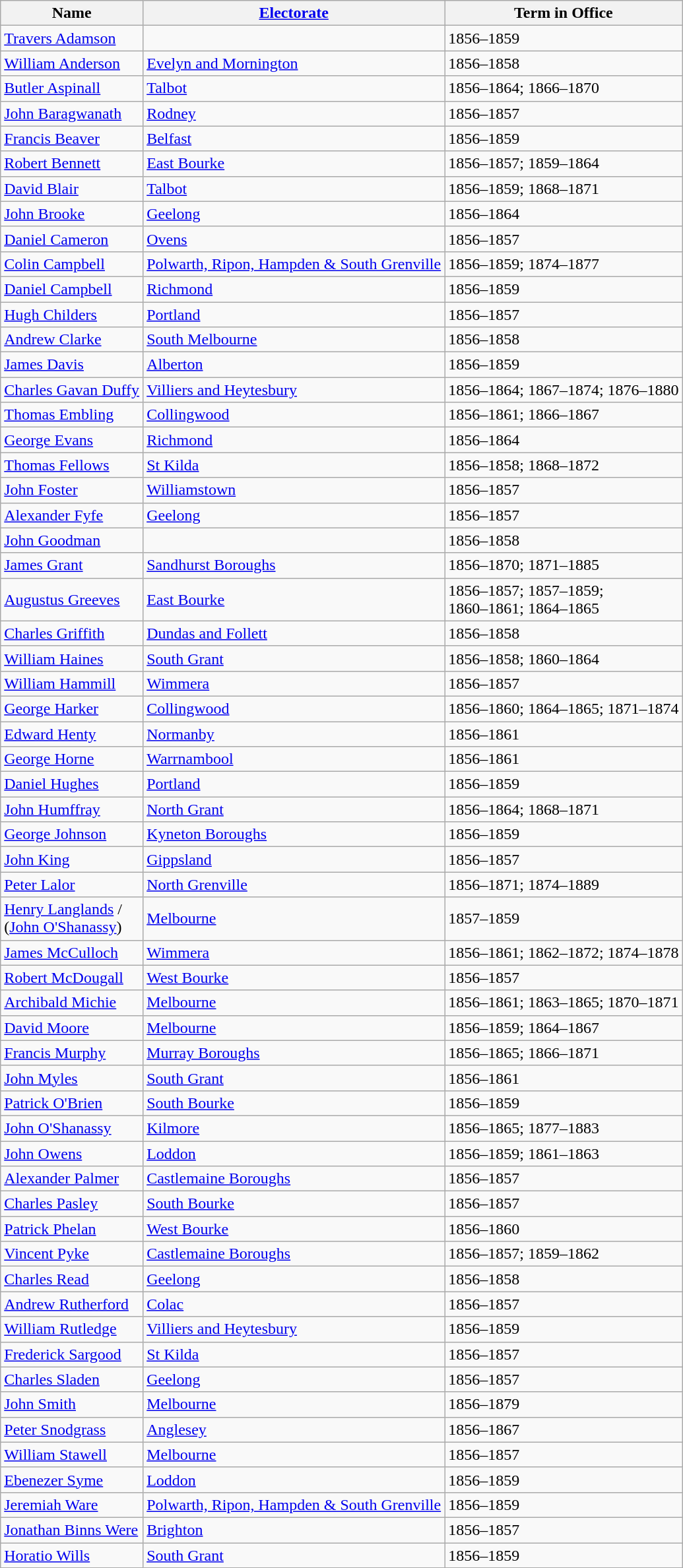<table class="wikitable sortable">
<tr>
<th>Name</th>
<th><a href='#'>Electorate</a></th>
<th>Term in Office</th>
</tr>
<tr>
<td><a href='#'>Travers Adamson</a></td>
<td><a href='#'></a></td>
<td>1856–1859</td>
</tr>
<tr>
<td><a href='#'>William Anderson</a></td>
<td><a href='#'>Evelyn and Mornington</a></td>
<td>1856–1858</td>
</tr>
<tr>
<td><a href='#'>Butler Aspinall</a></td>
<td><a href='#'>Talbot</a></td>
<td>1856–1864; 1866–1870</td>
</tr>
<tr>
<td><a href='#'>John Baragwanath</a> </td>
<td><a href='#'>Rodney</a></td>
<td>1856–1857</td>
</tr>
<tr>
<td><a href='#'>Francis Beaver</a></td>
<td><a href='#'>Belfast</a></td>
<td>1856–1859</td>
</tr>
<tr>
<td><a href='#'>Robert Bennett</a></td>
<td><a href='#'>East Bourke</a></td>
<td>1856–1857; 1859–1864</td>
</tr>
<tr>
<td><a href='#'>David Blair</a></td>
<td><a href='#'>Talbot</a></td>
<td>1856–1859; 1868–1871</td>
</tr>
<tr>
<td><a href='#'>John Brooke</a></td>
<td><a href='#'>Geelong</a></td>
<td>1856–1864</td>
</tr>
<tr>
<td><a href='#'>Daniel Cameron</a> </td>
<td><a href='#'>Ovens</a></td>
<td>1856–1857</td>
</tr>
<tr>
<td><a href='#'>Colin Campbell</a></td>
<td><a href='#'>Polwarth, Ripon, Hampden & South Grenville</a></td>
<td>1856–1859; 1874–1877</td>
</tr>
<tr>
<td><a href='#'>Daniel Campbell</a></td>
<td><a href='#'>Richmond</a></td>
<td>1856–1859</td>
</tr>
<tr>
<td><a href='#'>Hugh Childers</a> </td>
<td><a href='#'>Portland</a></td>
<td>1856–1857</td>
</tr>
<tr>
<td><a href='#'>Andrew Clarke</a> </td>
<td><a href='#'>South Melbourne</a></td>
<td>1856–1858</td>
</tr>
<tr>
<td><a href='#'>James Davis</a></td>
<td><a href='#'>Alberton</a></td>
<td>1856–1859</td>
</tr>
<tr>
<td><a href='#'>Charles Gavan Duffy</a></td>
<td><a href='#'>Villiers and Heytesbury</a></td>
<td>1856–1864; 1867–1874; 1876–1880</td>
</tr>
<tr>
<td><a href='#'>Thomas Embling</a></td>
<td><a href='#'>Collingwood</a></td>
<td>1856–1861; 1866–1867</td>
</tr>
<tr>
<td><a href='#'>George Evans</a></td>
<td><a href='#'>Richmond</a></td>
<td>1856–1864</td>
</tr>
<tr>
<td><a href='#'>Thomas Fellows</a> </td>
<td><a href='#'>St Kilda</a></td>
<td>1856–1858; 1868–1872</td>
</tr>
<tr>
<td><a href='#'>John Foster</a></td>
<td><a href='#'>Williamstown</a></td>
<td>1856–1857</td>
</tr>
<tr>
<td><a href='#'>Alexander Fyfe</a> </td>
<td><a href='#'>Geelong</a></td>
<td>1856–1857</td>
</tr>
<tr>
<td><a href='#'>John Goodman</a> </td>
<td><a href='#'></a></td>
<td>1856–1858</td>
</tr>
<tr>
<td><a href='#'>James Grant</a></td>
<td><a href='#'>Sandhurst Boroughs</a></td>
<td>1856–1870; 1871–1885</td>
</tr>
<tr>
<td><a href='#'>Augustus Greeves</a> </td>
<td><a href='#'>East Bourke</a></td>
<td>1856–1857; 1857–1859;<br>1860–1861; 1864–1865</td>
</tr>
<tr>
<td><a href='#'>Charles Griffith</a> </td>
<td><a href='#'>Dundas and Follett</a></td>
<td>1856–1858</td>
</tr>
<tr>
<td><a href='#'>William Haines</a> </td>
<td><a href='#'>South Grant</a></td>
<td>1856–1858; 1860–1864</td>
</tr>
<tr>
<td><a href='#'>William Hammill</a></td>
<td><a href='#'>Wimmera</a></td>
<td>1856–1857</td>
</tr>
<tr>
<td><a href='#'>George Harker</a></td>
<td><a href='#'>Collingwood</a></td>
<td>1856–1860; 1864–1865; 1871–1874</td>
</tr>
<tr>
<td><a href='#'>Edward Henty</a></td>
<td><a href='#'>Normanby</a></td>
<td>1856–1861</td>
</tr>
<tr>
<td><a href='#'>George Horne</a></td>
<td><a href='#'>Warrnambool</a></td>
<td>1856–1861</td>
</tr>
<tr>
<td><a href='#'>Daniel Hughes</a></td>
<td><a href='#'>Portland</a></td>
<td>1856–1859</td>
</tr>
<tr>
<td><a href='#'>John Humffray</a></td>
<td><a href='#'>North Grant</a></td>
<td>1856–1864; 1868–1871</td>
</tr>
<tr>
<td><a href='#'>George Johnson</a></td>
<td><a href='#'>Kyneton Boroughs</a></td>
<td>1856–1859</td>
</tr>
<tr>
<td><a href='#'>John King</a> </td>
<td><a href='#'>Gippsland</a></td>
<td>1856–1857</td>
</tr>
<tr>
<td><a href='#'>Peter Lalor</a></td>
<td><a href='#'>North Grenville</a></td>
<td>1856–1871; 1874–1889</td>
</tr>
<tr>
<td><a href='#'>Henry Langlands</a> /<br>(<a href='#'>John O'Shanassy</a>)</td>
<td><a href='#'>Melbourne</a></td>
<td>1857–1859</td>
</tr>
<tr>
<td><a href='#'>James McCulloch</a></td>
<td><a href='#'>Wimmera</a></td>
<td>1856–1861; 1862–1872; 1874–1878</td>
</tr>
<tr>
<td><a href='#'>Robert McDougall</a> </td>
<td><a href='#'>West Bourke</a></td>
<td>1856–1857</td>
</tr>
<tr>
<td><a href='#'>Archibald Michie</a></td>
<td><a href='#'>Melbourne</a></td>
<td>1856–1861; 1863–1865; 1870–1871</td>
</tr>
<tr>
<td><a href='#'>David Moore</a></td>
<td><a href='#'>Melbourne</a></td>
<td>1856–1859; 1864–1867</td>
</tr>
<tr>
<td><a href='#'>Francis Murphy</a></td>
<td><a href='#'>Murray Boroughs</a></td>
<td>1856–1865; 1866–1871</td>
</tr>
<tr>
<td><a href='#'>John Myles</a></td>
<td><a href='#'>South Grant</a></td>
<td>1856–1861</td>
</tr>
<tr>
<td><a href='#'>Patrick O'Brien</a></td>
<td><a href='#'>South Bourke</a></td>
<td>1856–1859</td>
</tr>
<tr>
<td><a href='#'>John O'Shanassy</a></td>
<td><a href='#'>Kilmore</a></td>
<td>1856–1865; 1877–1883</td>
</tr>
<tr>
<td><a href='#'>John Owens</a></td>
<td><a href='#'>Loddon</a></td>
<td>1856–1859; 1861–1863</td>
</tr>
<tr>
<td><a href='#'>Alexander Palmer</a> </td>
<td><a href='#'>Castlemaine Boroughs</a></td>
<td>1856–1857</td>
</tr>
<tr>
<td><a href='#'>Charles Pasley</a> </td>
<td><a href='#'>South Bourke</a></td>
<td>1856–1857</td>
</tr>
<tr>
<td><a href='#'>Patrick Phelan</a></td>
<td><a href='#'>West Bourke</a></td>
<td>1856–1860</td>
</tr>
<tr>
<td><a href='#'>Vincent Pyke</a> </td>
<td><a href='#'>Castlemaine Boroughs</a></td>
<td>1856–1857; 1859–1862</td>
</tr>
<tr>
<td><a href='#'>Charles Read</a> </td>
<td><a href='#'>Geelong</a></td>
<td>1856–1858</td>
</tr>
<tr>
<td><a href='#'>Andrew Rutherford</a> </td>
<td><a href='#'>Colac</a></td>
<td>1856–1857</td>
</tr>
<tr>
<td><a href='#'>William Rutledge</a></td>
<td><a href='#'>Villiers and Heytesbury</a></td>
<td>1856–1859</td>
</tr>
<tr>
<td><a href='#'>Frederick Sargood</a> </td>
<td><a href='#'>St Kilda</a></td>
<td>1856–1857</td>
</tr>
<tr>
<td><a href='#'>Charles Sladen</a> </td>
<td><a href='#'>Geelong</a></td>
<td>1856–1857</td>
</tr>
<tr>
<td><a href='#'>John Smith</a></td>
<td><a href='#'>Melbourne</a></td>
<td>1856–1879</td>
</tr>
<tr>
<td><a href='#'>Peter Snodgrass</a></td>
<td><a href='#'>Anglesey</a></td>
<td>1856–1867</td>
</tr>
<tr>
<td><a href='#'>William Stawell</a> </td>
<td><a href='#'>Melbourne</a></td>
<td>1856–1857</td>
</tr>
<tr>
<td><a href='#'>Ebenezer Syme</a></td>
<td><a href='#'>Loddon</a></td>
<td>1856–1859</td>
</tr>
<tr>
<td><a href='#'>Jeremiah Ware</a></td>
<td><a href='#'>Polwarth, Ripon, Hampden & South Grenville</a></td>
<td>1856–1859</td>
</tr>
<tr>
<td><a href='#'>Jonathan Binns Were</a> </td>
<td><a href='#'>Brighton</a></td>
<td>1856–1857</td>
</tr>
<tr>
<td><a href='#'>Horatio Wills</a></td>
<td><a href='#'>South Grant</a></td>
<td>1856–1859</td>
</tr>
</table>
